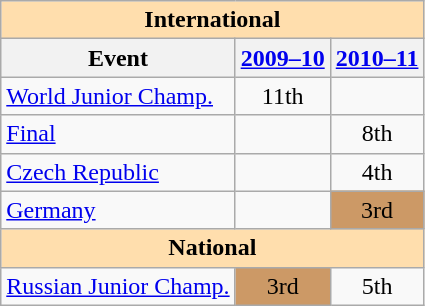<table class="wikitable" style="text-align:center">
<tr>
<th style="background-color: #ffdead; " colspan=3 align=center>International</th>
</tr>
<tr>
<th>Event</th>
<th><a href='#'>2009–10</a></th>
<th><a href='#'>2010–11</a></th>
</tr>
<tr>
<td align=left><a href='#'>World Junior Champ.</a></td>
<td>11th</td>
<td></td>
</tr>
<tr>
<td align=left> <a href='#'>Final</a></td>
<td></td>
<td>8th</td>
</tr>
<tr>
<td align=left> <a href='#'>Czech Republic</a></td>
<td></td>
<td>4th</td>
</tr>
<tr>
<td align=left> <a href='#'>Germany</a></td>
<td></td>
<td bgcolor=cc9966>3rd</td>
</tr>
<tr>
<th style="background-color: #ffdead; " colspan=3 align=center>National</th>
</tr>
<tr>
<td align=left><a href='#'>Russian Junior Champ.</a></td>
<td bgcolor=cc9966>3rd</td>
<td>5th</td>
</tr>
</table>
